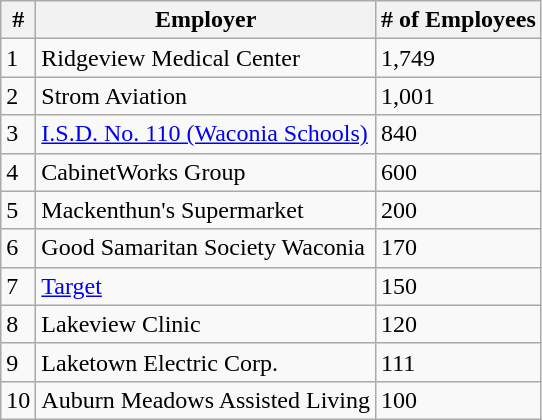<table class="wikitable">
<tr>
<th>#</th>
<th>Employer</th>
<th># of Employees</th>
</tr>
<tr>
<td>1</td>
<td>Ridgeview Medical Center</td>
<td>1,749</td>
</tr>
<tr>
<td>2</td>
<td>Strom Aviation</td>
<td>1,001</td>
</tr>
<tr>
<td>3</td>
<td><a href='#'>I.S.D. No. 110 (Waconia Schools)</a></td>
<td>840</td>
</tr>
<tr>
<td>4</td>
<td>CabinetWorks Group</td>
<td>600</td>
</tr>
<tr>
<td>5</td>
<td>Mackenthun's Supermarket</td>
<td>200</td>
</tr>
<tr>
<td>6</td>
<td>Good Samaritan Society Waconia</td>
<td>170</td>
</tr>
<tr>
<td>7</td>
<td><a href='#'>Target</a></td>
<td>150</td>
</tr>
<tr>
<td>8</td>
<td>Lakeview Clinic</td>
<td>120</td>
</tr>
<tr>
<td>9</td>
<td>Laketown Electric Corp.</td>
<td>111</td>
</tr>
<tr>
<td>10</td>
<td>Auburn Meadows Assisted Living</td>
<td>100</td>
</tr>
</table>
